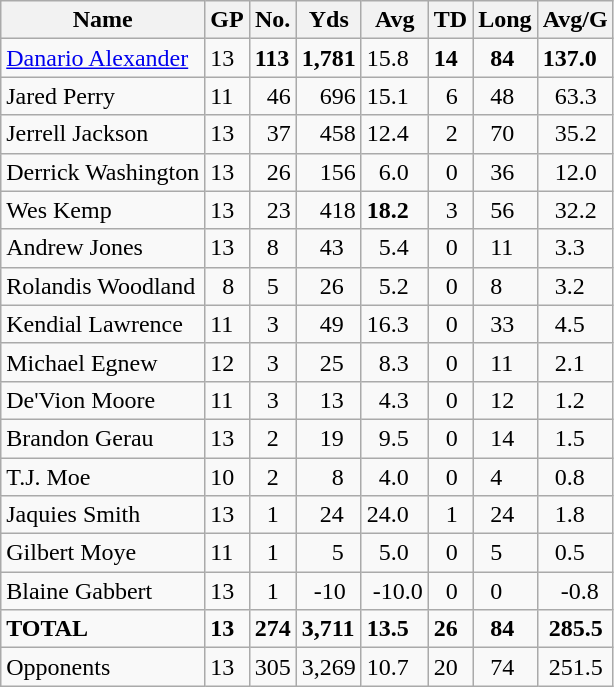<table class="wikitable sortable" style="white-space:nowrap;">
<tr>
<th>Name</th>
<th>GP</th>
<th>No.</th>
<th>Yds</th>
<th>Avg</th>
<th>TD</th>
<th>Long</th>
<th>Avg/G</th>
</tr>
<tr>
<td><a href='#'>Danario Alexander</a></td>
<td>13</td>
<td><strong>113</strong></td>
<td><strong>1,781</strong></td>
<td>15.8</td>
<td><strong>14</strong></td>
<td>  <strong>84</strong></td>
<td><strong>137.0</strong></td>
</tr>
<tr>
<td>Jared Perry</td>
<td>11</td>
<td>  46</td>
<td>   696</td>
<td>15.1</td>
<td>  6</td>
<td>  48</td>
<td>  63.3</td>
</tr>
<tr>
<td>Jerrell Jackson</td>
<td>13</td>
<td>  37</td>
<td>   458</td>
<td>12.4</td>
<td>  2</td>
<td>  70</td>
<td>  35.2</td>
</tr>
<tr>
<td>Derrick Washington</td>
<td>13</td>
<td>  26</td>
<td>   156</td>
<td>  6.0</td>
<td>  0</td>
<td>  36</td>
<td>  12.0</td>
</tr>
<tr>
<td>Wes Kemp</td>
<td>13</td>
<td>  23</td>
<td>   418</td>
<td><strong>18.2</strong></td>
<td>  3</td>
<td>  56</td>
<td>  32.2</td>
</tr>
<tr>
<td>Andrew Jones</td>
<td>13</td>
<td>   8</td>
<td>    43</td>
<td>  5.4</td>
<td>  0</td>
<td>  11</td>
<td>   3.3</td>
</tr>
<tr>
<td>Rolandis Woodland</td>
<td>  8</td>
<td>   5</td>
<td>    26</td>
<td>  5.2</td>
<td>  0</td>
<td>   8</td>
<td>   3.2</td>
</tr>
<tr>
<td>Kendial Lawrence</td>
<td>11</td>
<td>   3</td>
<td>    49</td>
<td>16.3</td>
<td>  0</td>
<td>  33</td>
<td>   4.5</td>
</tr>
<tr>
<td>Michael Egnew</td>
<td>12</td>
<td>   3</td>
<td>    25</td>
<td>  8.3</td>
<td>  0</td>
<td>  11</td>
<td>   2.1</td>
</tr>
<tr>
<td>De'Vion Moore</td>
<td>11</td>
<td>   3</td>
<td>    13</td>
<td>  4.3</td>
<td>  0</td>
<td>  12</td>
<td>   1.2</td>
</tr>
<tr>
<td>Brandon Gerau</td>
<td>13</td>
<td>   2</td>
<td>    19</td>
<td>  9.5</td>
<td>  0</td>
<td>  14</td>
<td>   1.5</td>
</tr>
<tr>
<td>T.J. Moe</td>
<td>10</td>
<td>   2</td>
<td>      8</td>
<td>  4.0</td>
<td>  0</td>
<td>   4</td>
<td>   0.8</td>
</tr>
<tr>
<td>Jaquies Smith</td>
<td>13</td>
<td>   1</td>
<td>    24</td>
<td>24.0</td>
<td>  1</td>
<td>  24</td>
<td>   1.8</td>
</tr>
<tr>
<td>Gilbert Moye</td>
<td>11</td>
<td>   1</td>
<td>      5</td>
<td>  5.0</td>
<td>  0</td>
<td>   5</td>
<td>   0.5</td>
</tr>
<tr>
<td>Blaine Gabbert</td>
<td>13</td>
<td>   1</td>
<td>   -10</td>
<td> -10.0</td>
<td>  0</td>
<td>   0</td>
<td>   -0.8</td>
</tr>
<tr>
<td><strong>TOTAL</strong></td>
<td><strong>13</strong></td>
<td><strong>274</strong></td>
<td><strong>3,711</strong></td>
<td><strong>13.5</strong></td>
<td><strong>26</strong></td>
<td>  <strong>84</strong></td>
<td> <strong>285.5</strong></td>
</tr>
<tr>
<td>Opponents</td>
<td>13</td>
<td>305</td>
<td>3,269</td>
<td>10.7</td>
<td>20</td>
<td>  74</td>
<td> 251.5</td>
</tr>
</table>
